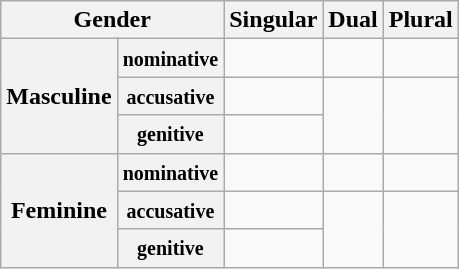<table class="wikitable">
<tr>
<th colspan="2">Gender</th>
<th>Singular</th>
<th>Dual</th>
<th>Plural</th>
</tr>
<tr>
<th rowspan="3">Masculine</th>
<th><small>nominative</small></th>
<td><br><em></em></td>
<td><br><em></em></td>
<td><br><em></em></td>
</tr>
<tr>
<th><small>accusative</small></th>
<td><br><em></em></td>
<td rowspan="2"><br><em></em></td>
<td rowspan="2"><br><em></em></td>
</tr>
<tr>
<th><small>genitive</small></th>
<td><br><em></em></td>
</tr>
<tr>
<th rowspan="3">Feminine</th>
<th><small>nominative</small></th>
<td><br><em></em></td>
<td><br><em></em></td>
<td><br><em></em></td>
</tr>
<tr>
<th><small>accusative</small></th>
<td><br><em></em></td>
<td rowspan="2"><br><em></em></td>
<td rowspan="2"><br><em></em></td>
</tr>
<tr>
<th><small>genitive</small></th>
<td><br><em></em></td>
</tr>
</table>
